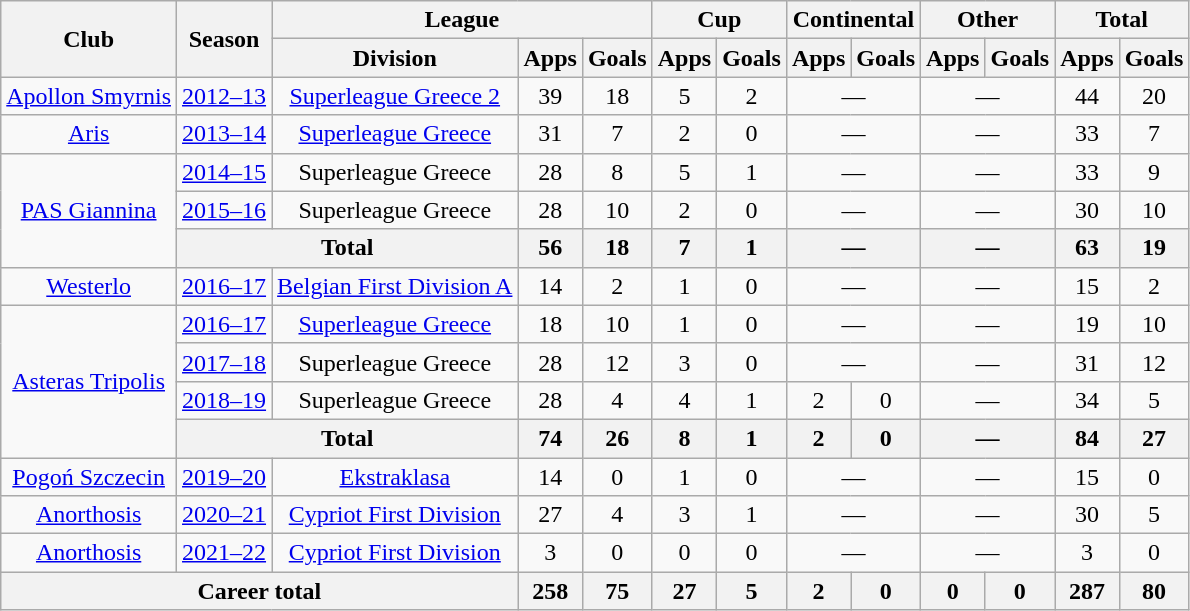<table class="wikitable" style="text-align:center">
<tr>
<th rowspan=2>Club</th>
<th rowspan=2>Season</th>
<th colspan=3>League</th>
<th colspan=2>Cup</th>
<th colspan=2>Continental</th>
<th colspan=2>Other</th>
<th colspan=2>Total</th>
</tr>
<tr>
<th>Division</th>
<th>Apps</th>
<th>Goals</th>
<th>Apps</th>
<th>Goals</th>
<th>Apps</th>
<th>Goals</th>
<th>Apps</th>
<th>Goals</th>
<th>Apps</th>
<th>Goals</th>
</tr>
<tr>
<td><a href='#'>Apollon Smyrnis</a></td>
<td><a href='#'>2012–13</a></td>
<td><a href='#'>Superleague Greece 2</a></td>
<td>39</td>
<td>18</td>
<td>5</td>
<td>2</td>
<td colspan="2">—</td>
<td colspan="2">—</td>
<td>44</td>
<td>20</td>
</tr>
<tr>
<td><a href='#'>Aris</a></td>
<td><a href='#'>2013–14</a></td>
<td><a href='#'>Superleague Greece</a></td>
<td>31</td>
<td>7</td>
<td>2</td>
<td>0</td>
<td colspan="2">—</td>
<td colspan="2">—</td>
<td>33</td>
<td>7</td>
</tr>
<tr>
<td rowspan=3><a href='#'>PAS Giannina</a></td>
<td><a href='#'>2014–15</a></td>
<td>Superleague Greece</td>
<td>28</td>
<td>8</td>
<td>5</td>
<td>1</td>
<td colspan="2">—</td>
<td colspan="2">—</td>
<td>33</td>
<td>9</td>
</tr>
<tr>
<td><a href='#'>2015–16</a></td>
<td>Superleague Greece</td>
<td>28</td>
<td>10</td>
<td>2</td>
<td>0</td>
<td colspan="2">—</td>
<td colspan="2">—</td>
<td>30</td>
<td>10</td>
</tr>
<tr>
<th colspan="2">Total</th>
<th>56</th>
<th>18</th>
<th>7</th>
<th>1</th>
<th colspan="2">—</th>
<th colspan="2">—</th>
<th>63</th>
<th>19</th>
</tr>
<tr>
<td><a href='#'>Westerlo</a></td>
<td><a href='#'>2016–17</a></td>
<td><a href='#'>Belgian First Division A</a></td>
<td>14</td>
<td>2</td>
<td>1</td>
<td>0</td>
<td colspan="2">—</td>
<td colspan="2">—</td>
<td>15</td>
<td>2</td>
</tr>
<tr>
<td rowspan=4><a href='#'>Asteras Tripolis</a></td>
<td><a href='#'>2016–17</a></td>
<td><a href='#'>Superleague Greece</a></td>
<td>18</td>
<td>10</td>
<td>1</td>
<td>0</td>
<td colspan="2">—</td>
<td colspan="2">—</td>
<td>19</td>
<td>10</td>
</tr>
<tr>
<td><a href='#'>2017–18</a></td>
<td>Superleague Greece</td>
<td>28</td>
<td>12</td>
<td>3</td>
<td>0</td>
<td colspan="2">—</td>
<td colspan="2">—</td>
<td>31</td>
<td>12</td>
</tr>
<tr>
<td><a href='#'>2018–19</a></td>
<td>Superleague Greece</td>
<td>28</td>
<td>4</td>
<td>4</td>
<td>1</td>
<td>2</td>
<td>0</td>
<td colspan="2">—</td>
<td>34</td>
<td>5</td>
</tr>
<tr>
<th colspan="2">Total</th>
<th>74</th>
<th>26</th>
<th>8</th>
<th>1</th>
<th>2</th>
<th>0</th>
<th colspan="2">—</th>
<th>84</th>
<th>27</th>
</tr>
<tr>
<td><a href='#'>Pogoń Szczecin</a></td>
<td><a href='#'>2019–20</a></td>
<td><a href='#'>Ekstraklasa</a></td>
<td>14</td>
<td>0</td>
<td>1</td>
<td>0</td>
<td colspan="2">—</td>
<td colspan="2">—</td>
<td>15</td>
<td>0</td>
</tr>
<tr>
<td><a href='#'>Anorthosis</a></td>
<td><a href='#'>2020–21</a></td>
<td><a href='#'>Cypriot First Division</a></td>
<td>27</td>
<td>4</td>
<td>3</td>
<td>1</td>
<td colspan="2">—</td>
<td colspan="2">—</td>
<td>30</td>
<td>5</td>
</tr>
<tr>
<td><a href='#'>Anorthosis</a></td>
<td><a href='#'>2021–22</a></td>
<td><a href='#'>Cypriot First Division</a></td>
<td>3</td>
<td>0</td>
<td>0</td>
<td>0</td>
<td colspan="2">—</td>
<td colspan="2">—</td>
<td>3</td>
<td>0</td>
</tr>
<tr>
<th colspan="3">Career total</th>
<th>258</th>
<th>75</th>
<th>27</th>
<th>5</th>
<th>2</th>
<th>0</th>
<th>0</th>
<th>0</th>
<th>287</th>
<th>80</th>
</tr>
</table>
